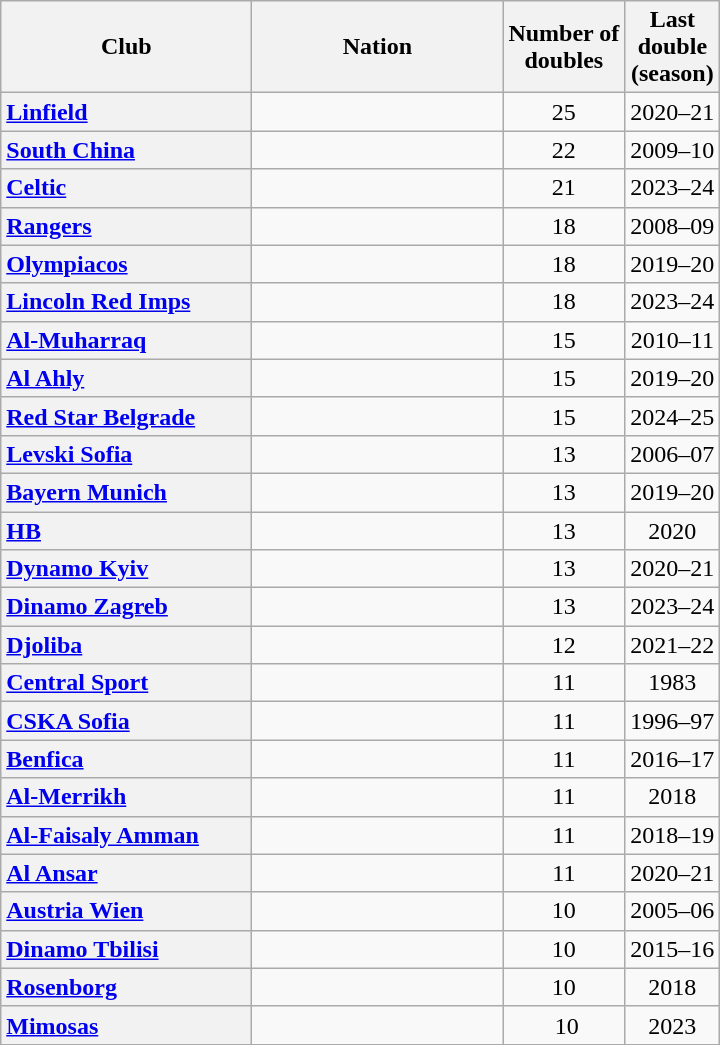<table class="wikitable">
<tr>
<th scope="col" style="width:10em">Club</th>
<th scope="col" style="width:10em">Nation</th>
<th scope="col">Number of<br>doubles</th>
<th scope="col">Last<br>double <br>(season)</th>
</tr>
<tr>
<th scope="row" style="text-align:left"><a href='#'>Linfield</a></th>
<td></td>
<td style="text-align:center">25</td>
<td style="text-align:center">2020–21</td>
</tr>
<tr>
<th scope="row" style="text-align:left"><a href='#'>South China</a></th>
<td></td>
<td style="text-align:center">22</td>
<td style="text-align:center">2009–10</td>
</tr>
<tr>
<th scope="row" style="text-align:left"><a href='#'>Celtic</a></th>
<td></td>
<td style="text-align:center">21</td>
<td style="text-align:center">2023–24</td>
</tr>
<tr>
<th scope="row" style="text-align:left"><a href='#'>Rangers</a></th>
<td></td>
<td style="text-align:center">18</td>
<td style="text-align:center">2008–09</td>
</tr>
<tr>
<th scope="row" style="text-align:left"><a href='#'>Olympiacos</a></th>
<td></td>
<td style="text-align:center">18</td>
<td style="text-align:center">2019–20</td>
</tr>
<tr>
<th scope="row" style="text-align:left"><a href='#'>Lincoln Red Imps</a></th>
<td></td>
<td style="text-align:center">18</td>
<td style="text-align:center">2023–24</td>
</tr>
<tr>
<th scope="row" style="text-align:left"><a href='#'>Al-Muharraq</a></th>
<td></td>
<td style="text-align:center">15</td>
<td style="text-align:center">2010–11</td>
</tr>
<tr>
<th scope="row" style="text-align:left"><a href='#'>Al Ahly</a></th>
<td></td>
<td style="text-align:center">15</td>
<td style="text-align:center">2019–20</td>
</tr>
<tr>
<th scope="row" style="text-align:left"><a href='#'>Red Star Belgrade</a></th>
<td></td>
<td style="text-align:center">15</td>
<td style="text-align:center">2024–25</td>
</tr>
<tr>
<th scope="row" style="text-align:left"><a href='#'>Levski Sofia</a></th>
<td></td>
<td style="text-align:center">13</td>
<td style="text-align:center">2006–07</td>
</tr>
<tr>
<th scope="row" style="text-align:left"><a href='#'>Bayern Munich</a></th>
<td></td>
<td style="text-align:center">13</td>
<td style="text-align:center">2019–20</td>
</tr>
<tr>
<th scope="row" style="text-align:left"><a href='#'>HB</a></th>
<td></td>
<td style="text-align:center">13</td>
<td style="text-align:center">2020</td>
</tr>
<tr>
<th scope="row" style="text-align:left"><a href='#'>Dynamo Kyiv</a></th>
<td></td>
<td style="text-align:center">13</td>
<td style="text-align:center">2020–21</td>
</tr>
<tr>
<th scope="row" style="text-align:left"><a href='#'>Dinamo Zagreb</a></th>
<td></td>
<td style="text-align:center">13</td>
<td style="text-align:center">2023–24</td>
</tr>
<tr>
<th scope="row" style="text-align:left"><a href='#'>Djoliba</a></th>
<td></td>
<td style="text-align:center">12</td>
<td style="text-align:center">2021–22</td>
</tr>
<tr>
<th scope="row" style="text-align:left"><a href='#'>Central Sport</a></th>
<td></td>
<td style="text-align:center">11</td>
<td style="text-align:center">1983</td>
</tr>
<tr>
<th scope="row" style="text-align:left"><a href='#'>CSKA Sofia</a></th>
<td></td>
<td style="text-align:center">11</td>
<td style="text-align:center">1996–97</td>
</tr>
<tr>
<th scope="row" style="text-align:left"><a href='#'>Benfica</a></th>
<td></td>
<td style="text-align:center">11</td>
<td style="text-align:center">2016–17</td>
</tr>
<tr>
<th scope="row" style="text-align:left"><a href='#'>Al-Merrikh</a></th>
<td></td>
<td style="text-align:center">11</td>
<td style="text-align:center">2018</td>
</tr>
<tr>
<th scope="row" style="text-align:left"><a href='#'>Al-Faisaly Amman</a></th>
<td></td>
<td style="text-align:center">11</td>
<td style="text-align:center">2018–19</td>
</tr>
<tr>
<th scope="row" style="text-align:left"><a href='#'>Al Ansar</a></th>
<td></td>
<td style="text-align:center">11</td>
<td style="text-align:center">2020–21</td>
</tr>
<tr>
<th scope="row" style="text-align:left"><a href='#'>Austria Wien</a></th>
<td></td>
<td style="text-align:center">10</td>
<td style="text-align:center">2005–06</td>
</tr>
<tr>
<th scope="row" style="text-align:left"><a href='#'>Dinamo Tbilisi</a></th>
<td></td>
<td style="text-align:center">10</td>
<td style="text-align:center">2015–16</td>
</tr>
<tr>
<th scope="row" style="text-align:left"><a href='#'>Rosenborg</a></th>
<td></td>
<td style="text-align:center">10</td>
<td style="text-align:center">2018</td>
</tr>
<tr>
<th scope="row" style="text-align:left"><a href='#'>Mimosas</a></th>
<td></td>
<td style="text-align:center"> 10</td>
<td style="text-align:center">2023</td>
</tr>
<tr>
</tr>
</table>
